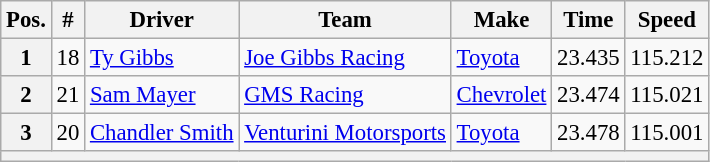<table class="wikitable" style="font-size:95%">
<tr>
<th>Pos.</th>
<th>#</th>
<th>Driver</th>
<th>Team</th>
<th>Make</th>
<th>Time</th>
<th>Speed</th>
</tr>
<tr>
<th>1</th>
<td>18</td>
<td><a href='#'>Ty Gibbs</a></td>
<td><a href='#'>Joe Gibbs Racing</a></td>
<td><a href='#'>Toyota</a></td>
<td>23.435</td>
<td>115.212</td>
</tr>
<tr>
<th>2</th>
<td>21</td>
<td><a href='#'>Sam Mayer</a></td>
<td><a href='#'>GMS Racing</a></td>
<td><a href='#'>Chevrolet</a></td>
<td>23.474</td>
<td>115.021</td>
</tr>
<tr>
<th>3</th>
<td>20</td>
<td><a href='#'>Chandler Smith</a></td>
<td><a href='#'>Venturini Motorsports</a></td>
<td><a href='#'>Toyota</a></td>
<td>23.478</td>
<td>115.001</td>
</tr>
<tr>
<th colspan="7"></th>
</tr>
</table>
